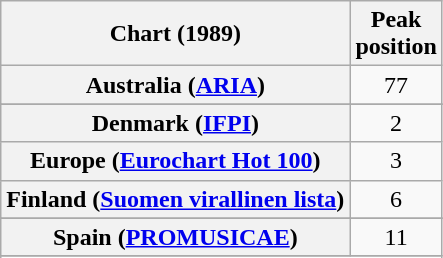<table class="wikitable sortable plainrowheaders" style="text-align:center">
<tr>
<th>Chart (1989)</th>
<th>Peak<br>position</th>
</tr>
<tr>
<th scope="row">Australia (<a href='#'>ARIA</a>)</th>
<td>77</td>
</tr>
<tr>
</tr>
<tr>
</tr>
<tr>
<th scope="row">Denmark (<a href='#'>IFPI</a>)</th>
<td>2</td>
</tr>
<tr>
<th scope="row">Europe (<a href='#'>Eurochart Hot 100</a>)</th>
<td>3</td>
</tr>
<tr>
<th scope="row">Finland (<a href='#'>Suomen virallinen lista</a>)</th>
<td>6</td>
</tr>
<tr>
</tr>
<tr>
</tr>
<tr>
</tr>
<tr>
</tr>
<tr>
</tr>
<tr>
<th scope="row">Spain (<a href='#'>PROMUSICAE</a>)</th>
<td>11</td>
</tr>
<tr>
</tr>
<tr>
</tr>
<tr>
</tr>
<tr>
</tr>
<tr>
</tr>
</table>
